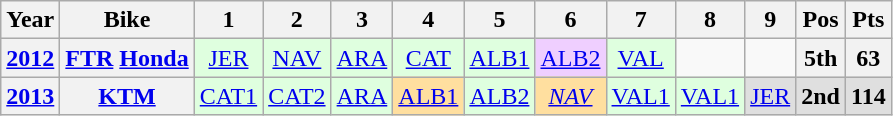<table class="wikitable" style="text-align:center;">
<tr>
<th>Year</th>
<th>Bike</th>
<th>1</th>
<th>2</th>
<th>3</th>
<th>4</th>
<th>5</th>
<th>6</th>
<th>7</th>
<th>8</th>
<th>9</th>
<th>Pos</th>
<th>Pts</th>
</tr>
<tr>
<th><a href='#'>2012</a></th>
<th><a href='#'>FTR</a> <a href='#'>Honda</a></th>
<td style="background:#dfffdf;"><a href='#'>JER</a><br></td>
<td style="background:#dfffdf;"><a href='#'>NAV</a><br></td>
<td style="background:#dfffdf;"><a href='#'>ARA</a><br></td>
<td style="background:#dfffdf;"><a href='#'>CAT</a><br></td>
<td style="background:#dfffdf;"><a href='#'>ALB1</a><br></td>
<td style="background:#efcfff;"><a href='#'>ALB2</a><br></td>
<td style="background:#dfffdf;"><a href='#'>VAL</a><br></td>
<td></td>
<td></td>
<th>5th</th>
<th>63</th>
</tr>
<tr>
<th><a href='#'>2013</a></th>
<th><a href='#'>KTM</a></th>
<td style="background:#dfffdf;"><a href='#'>CAT1</a><br></td>
<td style="background:#dfffdf;"><a href='#'>CAT2</a><br></td>
<td style="background:#dfffdf;"><a href='#'>ARA</a><br></td>
<td style="background:#ffdf9f;"><a href='#'>ALB1</a><br></td>
<td style="background:#dfffdf;"><a href='#'>ALB2</a><br></td>
<td style="background:#ffdf9f;"><em><a href='#'>NAV</a></em><br></td>
<td style="background:#dfffdf;"><a href='#'>VAL1</a><br></td>
<td style="background:#dfffdf;"><a href='#'>VAL1</a><br></td>
<td style="background:#dfdfdf;"><a href='#'>JER</a><br></td>
<th style="background:#dfdfdf;">2nd</th>
<th style="background:#dfdfdf;">114</th>
</tr>
</table>
